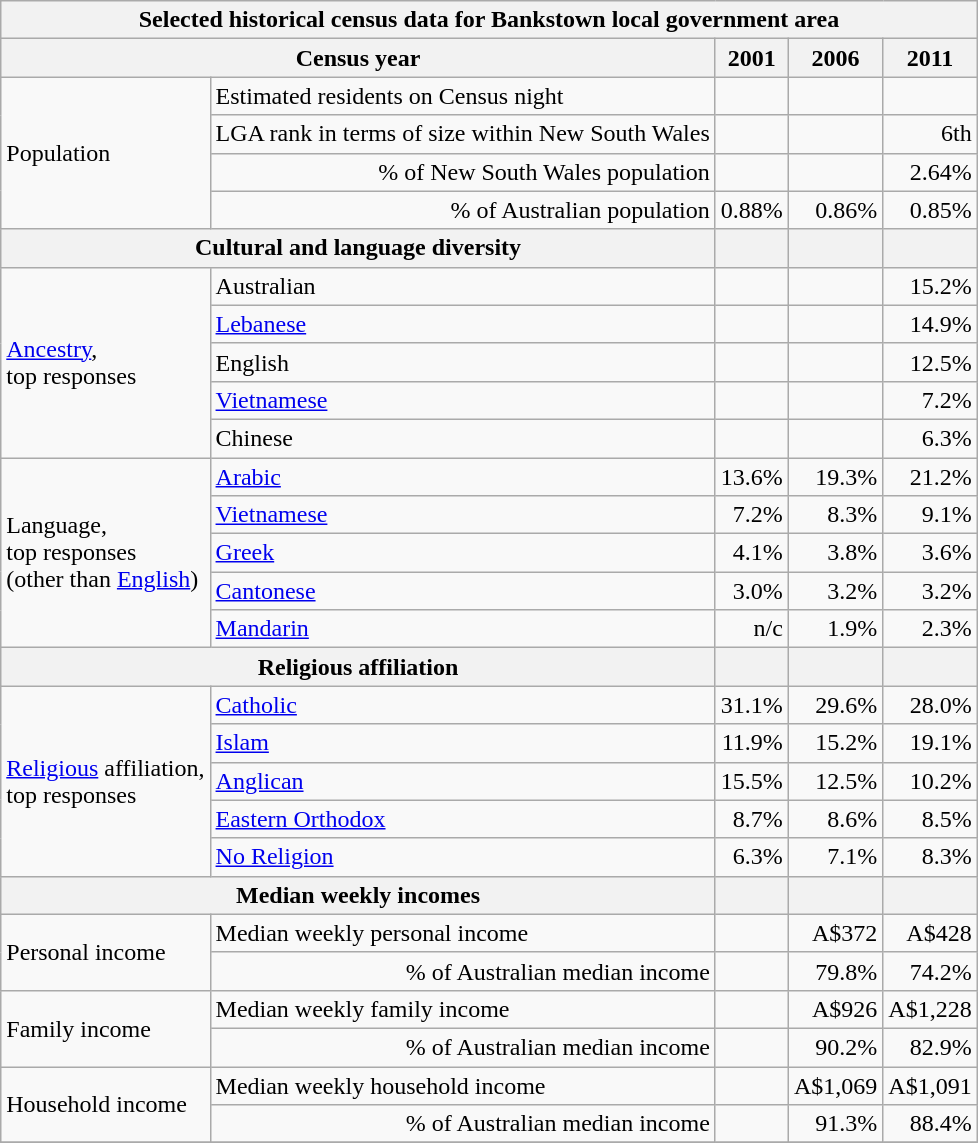<table class="wikitable">
<tr>
<th colspan=6>Selected historical census data for Bankstown local government area</th>
</tr>
<tr>
<th colspan=3>Census year</th>
<th>2001</th>
<th>2006</th>
<th>2011</th>
</tr>
<tr>
<td rowspan=4 colspan="2">Population</td>
<td>Estimated residents on Census night</td>
<td align="right"></td>
<td align="right"></td>
<td align="right"></td>
</tr>
<tr>
<td align="right">LGA rank in terms of size within New South Wales</td>
<td align="right"></td>
<td align="right"></td>
<td align="right">6th</td>
</tr>
<tr>
<td align="right">% of New South Wales population</td>
<td align="right"></td>
<td align="right"></td>
<td align="right">2.64%</td>
</tr>
<tr>
<td align="right">% of Australian population</td>
<td align="right">0.88%</td>
<td align="right"> 0.86%</td>
<td align="right"> 0.85%</td>
</tr>
<tr>
<th colspan=3>Cultural and language diversity</th>
<th></th>
<th></th>
<th></th>
</tr>
<tr>
<td rowspan=5 colspan=2><a href='#'>Ancestry</a>,<br>top responses</td>
<td>Australian</td>
<td align="right"></td>
<td align="right"></td>
<td align="right">15.2%</td>
</tr>
<tr>
<td><a href='#'>Lebanese</a></td>
<td align="right"></td>
<td align="right"></td>
<td align="right">14.9%</td>
</tr>
<tr>
<td>English</td>
<td align="right"></td>
<td align="right"></td>
<td align="right">12.5%</td>
</tr>
<tr>
<td><a href='#'>Vietnamese</a></td>
<td align="right"></td>
<td align="right"></td>
<td align="right">7.2%</td>
</tr>
<tr>
<td>Chinese</td>
<td align="right"></td>
<td align="right"></td>
<td align="right">6.3%</td>
</tr>
<tr>
<td rowspan=5 colspan=2>Language,<br>top responses<br>(other than <a href='#'>English</a>)</td>
<td><a href='#'>Arabic</a></td>
<td align="right">13.6%</td>
<td align="right"> 19.3%</td>
<td align="right"> 21.2%</td>
</tr>
<tr>
<td><a href='#'>Vietnamese</a></td>
<td align="right">7.2%</td>
<td align="right"> 8.3%</td>
<td align="right"> 9.1%</td>
</tr>
<tr>
<td><a href='#'>Greek</a></td>
<td align="right">4.1%</td>
<td align="right"> 3.8%</td>
<td align="right"> 3.6%</td>
</tr>
<tr>
<td><a href='#'>Cantonese</a></td>
<td align="right">3.0%</td>
<td align="right"> 3.2%</td>
<td align="right"> 3.2%</td>
</tr>
<tr>
<td><a href='#'>Mandarin</a></td>
<td align="right">n/c</td>
<td align="right"> 1.9%</td>
<td align="right"> 2.3%</td>
</tr>
<tr>
<th colspan=3>Religious affiliation</th>
<th></th>
<th></th>
<th></th>
</tr>
<tr>
<td rowspan=5 colspan=2><a href='#'>Religious</a> affiliation,<br>top responses</td>
<td><a href='#'>Catholic</a></td>
<td align="right">31.1%</td>
<td align="right"> 29.6%</td>
<td align="right"> 28.0%</td>
</tr>
<tr>
<td><a href='#'>Islam</a></td>
<td align="right">11.9%</td>
<td align="right"> 15.2%</td>
<td align="right"> 19.1%</td>
</tr>
<tr>
<td><a href='#'>Anglican</a></td>
<td align="right">15.5%</td>
<td align="right"> 12.5%</td>
<td align="right"> 10.2%</td>
</tr>
<tr>
<td><a href='#'>Eastern Orthodox</a></td>
<td align="right">8.7%</td>
<td align="right"> 8.6%</td>
<td align="right"> 8.5%</td>
</tr>
<tr>
<td><a href='#'>No Religion</a></td>
<td align="right">6.3%</td>
<td align="right"> 7.1%</td>
<td align="right"> 8.3%</td>
</tr>
<tr>
<th colspan=3>Median weekly incomes</th>
<th></th>
<th></th>
<th></th>
</tr>
<tr>
<td rowspan=2 colspan=2>Personal income</td>
<td>Median weekly personal income</td>
<td align="right"></td>
<td align="right">A$372</td>
<td align="right">A$428</td>
</tr>
<tr>
<td align="right">% of Australian median income</td>
<td align="right"></td>
<td align="right">79.8%</td>
<td align="right">74.2%</td>
</tr>
<tr>
<td rowspan=2 colspan=2>Family income</td>
<td>Median weekly family income</td>
<td align="right"></td>
<td align="right">A$926</td>
<td align="right">A$1,228</td>
</tr>
<tr>
<td align="right">% of Australian median income</td>
<td align="right"></td>
<td align="right">90.2%</td>
<td align="right">82.9%</td>
</tr>
<tr>
<td rowspan=2 colspan=2>Household income</td>
<td>Median weekly household income</td>
<td align="right"></td>
<td align="right">A$1,069</td>
<td align="right">A$1,091</td>
</tr>
<tr>
<td align="right">% of Australian median income</td>
<td align="right"></td>
<td align="right">91.3%</td>
<td align="right">88.4%</td>
</tr>
<tr>
</tr>
</table>
